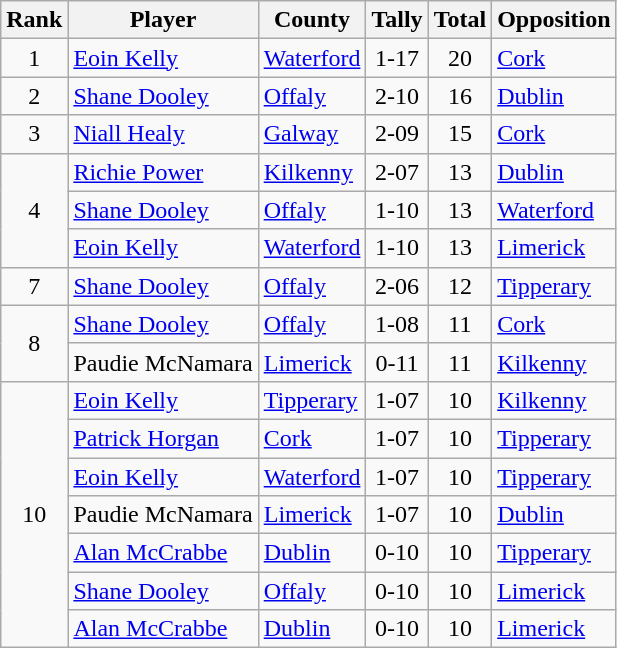<table class="wikitable">
<tr>
<th>Rank</th>
<th>Player</th>
<th>County</th>
<th>Tally</th>
<th>Total</th>
<th>Opposition</th>
</tr>
<tr>
<td rowspan=1 align=center>1</td>
<td><a href='#'>Eoin Kelly</a></td>
<td><a href='#'>Waterford</a></td>
<td align=center>1-17</td>
<td align=center>20</td>
<td><a href='#'>Cork</a></td>
</tr>
<tr>
<td rowspan=1 align=center>2</td>
<td><a href='#'>Shane Dooley</a></td>
<td><a href='#'>Offaly</a></td>
<td align=center>2-10</td>
<td align=center>16</td>
<td><a href='#'>Dublin</a></td>
</tr>
<tr>
<td rowspan=1 align=center>3</td>
<td><a href='#'>Niall Healy</a></td>
<td><a href='#'>Galway</a></td>
<td align=center>2-09</td>
<td align=center>15</td>
<td><a href='#'>Cork</a></td>
</tr>
<tr>
<td rowspan=3 align=center>4</td>
<td><a href='#'>Richie Power</a></td>
<td><a href='#'>Kilkenny</a></td>
<td align=center>2-07</td>
<td align=center>13</td>
<td><a href='#'>Dublin</a></td>
</tr>
<tr>
<td><a href='#'>Shane Dooley</a></td>
<td><a href='#'>Offaly</a></td>
<td align=center>1-10</td>
<td align=center>13</td>
<td><a href='#'>Waterford</a></td>
</tr>
<tr>
<td><a href='#'>Eoin Kelly</a></td>
<td><a href='#'>Waterford</a></td>
<td align=center>1-10</td>
<td align=center>13</td>
<td><a href='#'>Limerick</a></td>
</tr>
<tr>
<td rowspan=1 align=center>7</td>
<td><a href='#'>Shane Dooley</a></td>
<td><a href='#'>Offaly</a></td>
<td align=center>2-06</td>
<td align=center>12</td>
<td><a href='#'>Tipperary</a></td>
</tr>
<tr>
<td rowspan=2 align=center>8</td>
<td><a href='#'>Shane Dooley</a></td>
<td><a href='#'>Offaly</a></td>
<td align=center>1-08</td>
<td align=center>11</td>
<td><a href='#'>Cork</a></td>
</tr>
<tr>
<td>Paudie McNamara</td>
<td><a href='#'>Limerick</a></td>
<td align=center>0-11</td>
<td align=center>11</td>
<td><a href='#'>Kilkenny</a></td>
</tr>
<tr>
<td rowspan=7 align=center>10</td>
<td><a href='#'>Eoin Kelly</a></td>
<td><a href='#'>Tipperary</a></td>
<td align=center>1-07</td>
<td align=center>10</td>
<td><a href='#'>Kilkenny</a></td>
</tr>
<tr>
<td><a href='#'>Patrick Horgan</a></td>
<td><a href='#'>Cork</a></td>
<td align=center>1-07</td>
<td align=center>10</td>
<td><a href='#'>Tipperary</a></td>
</tr>
<tr>
<td><a href='#'>Eoin Kelly</a></td>
<td><a href='#'>Waterford</a></td>
<td align=center>1-07</td>
<td align=center>10</td>
<td><a href='#'>Tipperary</a></td>
</tr>
<tr>
<td>Paudie McNamara</td>
<td><a href='#'>Limerick</a></td>
<td align=center>1-07</td>
<td align=center>10</td>
<td><a href='#'>Dublin</a></td>
</tr>
<tr>
<td><a href='#'>Alan McCrabbe</a></td>
<td><a href='#'>Dublin</a></td>
<td align=center>0-10</td>
<td align=center>10</td>
<td><a href='#'>Tipperary</a></td>
</tr>
<tr>
<td><a href='#'>Shane Dooley</a></td>
<td><a href='#'>Offaly</a></td>
<td align=center>0-10</td>
<td align=center>10</td>
<td><a href='#'>Limerick</a></td>
</tr>
<tr>
<td><a href='#'>Alan McCrabbe</a></td>
<td><a href='#'>Dublin</a></td>
<td align=center>0-10</td>
<td align=center>10</td>
<td><a href='#'>Limerick</a></td>
</tr>
</table>
